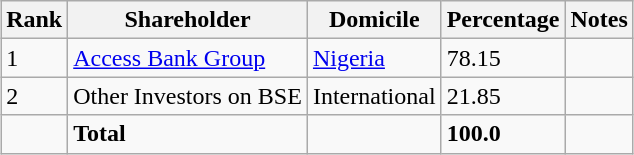<table class="wikitable sortable" style="margin: 0.5em auto">
<tr>
<th>Rank</th>
<th>Shareholder</th>
<th>Domicile</th>
<th>Percentage</th>
<th>Notes</th>
</tr>
<tr>
<td>1</td>
<td><a href='#'>Access Bank Group</a></td>
<td><a href='#'>Nigeria</a></td>
<td>78.15</td>
<td></td>
</tr>
<tr>
<td>2</td>
<td>Other Investors on BSE</td>
<td>International</td>
<td>21.85</td>
<td></td>
</tr>
<tr>
<td></td>
<td><strong>Total</strong></td>
<td></td>
<td><strong>100.0</strong></td>
<td></td>
</tr>
</table>
